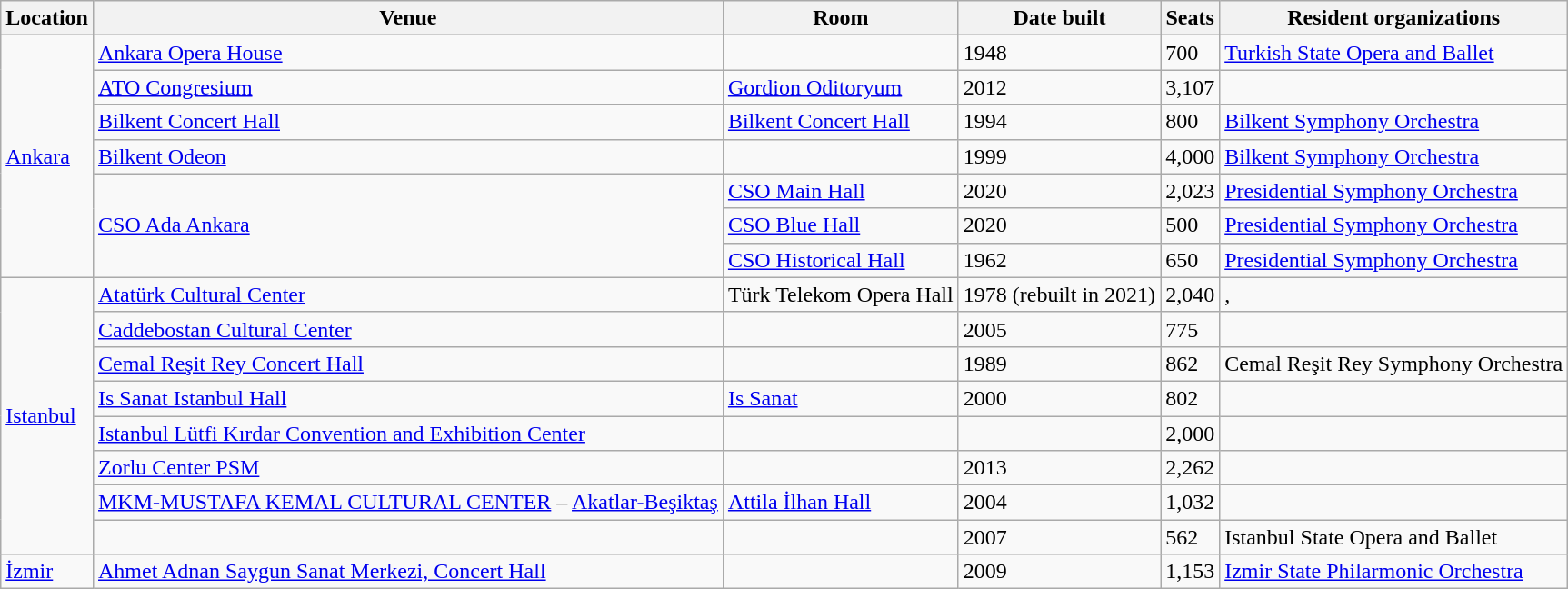<table class="wikitable">
<tr>
<th>Location</th>
<th>Venue</th>
<th>Room</th>
<th>Date built</th>
<th>Seats</th>
<th>Resident organizations</th>
</tr>
<tr>
<td rowspan=7><a href='#'>Ankara</a></td>
<td><a href='#'>Ankara Opera House</a></td>
<td></td>
<td>1948</td>
<td>700</td>
<td><a href='#'>Turkish State Opera and Ballet</a></td>
</tr>
<tr>
<td><a href='#'>ATO Congresium</a></td>
<td><a href='#'>Gordion Oditoryum</a></td>
<td>2012</td>
<td>3,107</td>
<td></td>
</tr>
<tr>
<td><a href='#'>Bilkent Concert Hall</a></td>
<td><a href='#'>Bilkent Concert Hall</a></td>
<td>1994</td>
<td>800</td>
<td><a href='#'>Bilkent Symphony Orchestra</a></td>
</tr>
<tr>
<td><a href='#'>Bilkent Odeon</a></td>
<td></td>
<td>1999</td>
<td>4,000</td>
<td><a href='#'>Bilkent Symphony Orchestra</a></td>
</tr>
<tr>
<td rowspan=3><a href='#'>CSO Ada Ankara</a></td>
<td><a href='#'>CSO Main Hall</a></td>
<td>2020</td>
<td>2,023</td>
<td><a href='#'>Presidential Symphony Orchestra</a></td>
</tr>
<tr>
<td><a href='#'>CSO Blue Hall</a></td>
<td>2020</td>
<td>500</td>
<td><a href='#'>Presidential Symphony Orchestra</a></td>
</tr>
<tr>
<td><a href='#'>CSO Historical Hall</a></td>
<td>1962</td>
<td>650</td>
<td><a href='#'>Presidential Symphony Orchestra</a></td>
</tr>
<tr>
<td rowspan="8"><a href='#'>Istanbul</a></td>
<td><a href='#'>Atatürk Cultural Center</a></td>
<td>Türk Telekom Opera Hall</td>
<td>1978 (rebuilt in 2021)</td>
<td>2,040</td>
<td>, </td>
</tr>
<tr>
<td><a href='#'>Caddebostan Cultural Center</a></td>
<td></td>
<td>2005</td>
<td>775</td>
<td></td>
</tr>
<tr>
<td><a href='#'>Cemal Reşit Rey Concert Hall</a> </td>
<td></td>
<td>1989</td>
<td>862</td>
<td>Cemal Reşit Rey Symphony Orchestra</td>
</tr>
<tr>
<td><a href='#'>Is Sanat Istanbul Hall</a></td>
<td><a href='#'>Is Sanat</a></td>
<td>2000</td>
<td>802</td>
<td></td>
</tr>
<tr>
<td><a href='#'>Istanbul Lütfi Kırdar Convention and Exhibition Center</a></td>
<td></td>
<td></td>
<td>2,000</td>
<td></td>
</tr>
<tr>
<td><a href='#'>Zorlu Center PSM</a></td>
<td></td>
<td>2013</td>
<td>2,262</td>
<td></td>
</tr>
<tr>
<td><a href='#'>MKM-MUSTAFA KEMAL CULTURAL CENTER</a> – <a href='#'>Akatlar-Beşiktaş</a></td>
<td><a href='#'>Attila İlhan Hall</a></td>
<td>2004</td>
<td>1,032</td>
<td></td>
</tr>
<tr>
<td></td>
<td></td>
<td>2007</td>
<td>562</td>
<td>Istanbul State Opera and Ballet</td>
</tr>
<tr>
<td><a href='#'>İzmir</a></td>
<td><a href='#'>Ahmet Adnan Saygun Sanat Merkezi, Concert Hall</a> </td>
<td></td>
<td>2009</td>
<td>1,153</td>
<td><a href='#'>Izmir State Philarmonic Orchestra</a></td>
</tr>
</table>
